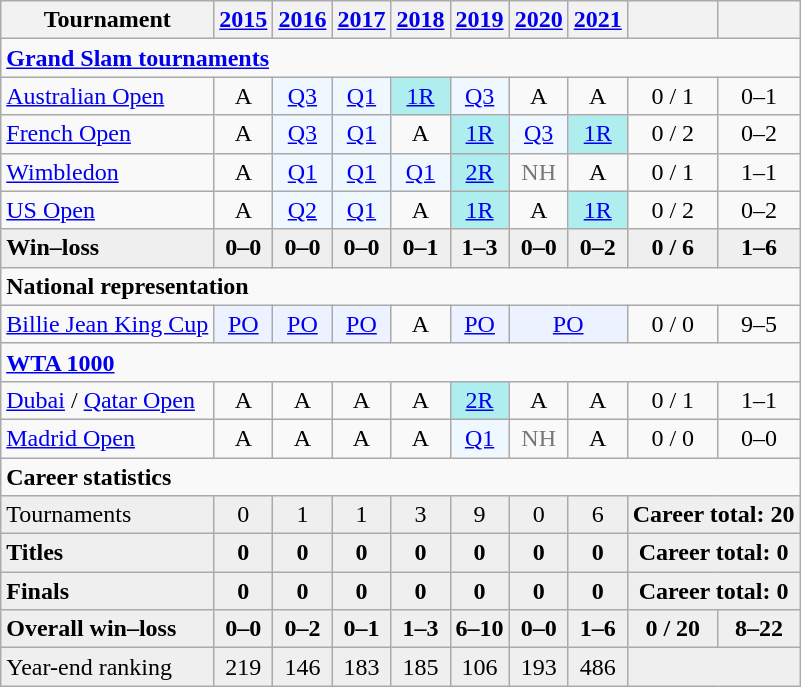<table class=wikitable style=text-align:center>
<tr>
<th>Tournament</th>
<th><a href='#'>2015</a></th>
<th><a href='#'>2016</a></th>
<th><a href='#'>2017</a></th>
<th><a href='#'>2018</a></th>
<th><a href='#'>2019</a></th>
<th><a href='#'>2020</a></th>
<th><a href='#'>2021</a></th>
<th></th>
<th></th>
</tr>
<tr>
<td colspan="12" align="left"><strong><a href='#'>Grand Slam tournaments</a></strong></td>
</tr>
<tr>
<td align=left><a href='#'>Australian Open</a></td>
<td>A</td>
<td bgcolor=f0f8ff><a href='#'>Q3</a></td>
<td bgcolor=f0f8ff><a href='#'>Q1</a></td>
<td bgcolor=afeeee><a href='#'>1R</a></td>
<td bgcolor=f0f8ff><a href='#'>Q3</a></td>
<td>A</td>
<td>A</td>
<td>0 / 1</td>
<td>0–1</td>
</tr>
<tr>
<td align=left><a href='#'>French Open</a></td>
<td>A</td>
<td bgcolor=f0f8ff><a href='#'>Q3</a></td>
<td bgcolor=f0f8ff><a href='#'>Q1</a></td>
<td>A</td>
<td bgcolor=afeeee><a href='#'>1R</a></td>
<td bgcolor=f0f8ff><a href='#'>Q3</a></td>
<td bgcolor=afeeee><a href='#'>1R</a></td>
<td>0 / 2</td>
<td>0–2</td>
</tr>
<tr>
<td align=left><a href='#'>Wimbledon</a></td>
<td>A</td>
<td bgcolor=f0f8ff><a href='#'>Q1</a></td>
<td bgcolor=f0f8ff><a href='#'>Q1</a></td>
<td bgcolor=f0f8ff><a href='#'>Q1</a></td>
<td bgcolor=afeeee><a href='#'>2R</a></td>
<td style=color:#767676>NH</td>
<td>A</td>
<td>0 / 1</td>
<td>1–1</td>
</tr>
<tr>
<td align=left><a href='#'>US Open</a></td>
<td>A</td>
<td bgcolor=f0f8ff><a href='#'>Q2</a></td>
<td bgcolor=f0f8ff><a href='#'>Q1</a></td>
<td>A</td>
<td bgcolor=afeeee><a href='#'>1R</a></td>
<td>A</td>
<td bgcolor=afeeee><a href='#'>1R</a></td>
<td>0 / 2</td>
<td>0–2</td>
</tr>
<tr style=font-weight:bold;background:#efefef>
<td style=text-align:left>Win–loss</td>
<td>0–0</td>
<td>0–0</td>
<td>0–0</td>
<td>0–1</td>
<td>1–3</td>
<td>0–0</td>
<td>0–2</td>
<td>0 / 6</td>
<td>1–6</td>
</tr>
<tr>
<td colspan="12" style="text-align:left"><strong>National representation</strong></td>
</tr>
<tr>
<td style="text-align:left"><a href='#'>Billie Jean King Cup</a></td>
<td bgcolor="#ecf2ff"><a href='#'>PO</a></td>
<td bgcolor="#ecf2ff"><a href='#'>PO</a></td>
<td bgcolor="#ecf2ff"><a href='#'>PO</a></td>
<td>A</td>
<td bgcolor="#ecf2ff"><a href='#'>PO</a></td>
<td bgcolor="#ecf2ff" colspan="2"><a href='#'>PO</a></td>
<td>0 / 0</td>
<td>9–5</td>
</tr>
<tr>
<td colspan="12" style="text-align:left"><strong><a href='#'>WTA 1000</a></strong></td>
</tr>
<tr>
<td align=left><a href='#'>Dubai</a> / <a href='#'>Qatar Open</a></td>
<td>A</td>
<td>A</td>
<td>A</td>
<td>A</td>
<td style=background:#afeeee><a href='#'>2R</a></td>
<td>A</td>
<td>A</td>
<td>0 / 1</td>
<td>1–1</td>
</tr>
<tr>
<td align="left"><a href='#'>Madrid Open</a></td>
<td>A</td>
<td>A</td>
<td>A</td>
<td>A</td>
<td bgcolor=f0f8ff><a href='#'>Q1</a></td>
<td style="color:#767676">NH</td>
<td>A</td>
<td>0 / 0</td>
<td>0–0</td>
</tr>
<tr>
<td colspan="12" style="text-align:left"><strong>Career statistics</strong></td>
</tr>
<tr style=background:#efefef>
<td style=text-align:left>Tournaments</td>
<td>0</td>
<td>1</td>
<td>1</td>
<td>3</td>
<td>9</td>
<td>0</td>
<td>6</td>
<td colspan=3><strong>Career total: 20</strong></td>
</tr>
<tr style=font-weight:bold;background:#efefef>
<td align=left>Titles</td>
<td>0</td>
<td>0</td>
<td>0</td>
<td>0</td>
<td>0</td>
<td>0</td>
<td>0</td>
<td colspan=3>Career total: 0</td>
</tr>
<tr style=font-weight:bold;background:#efefef>
<td align=left>Finals</td>
<td>0</td>
<td>0</td>
<td>0</td>
<td>0</td>
<td>0</td>
<td>0</td>
<td>0</td>
<td colspan=3>Career total: 0</td>
</tr>
<tr style=font-weight:bold;background:#efefef>
<td style=text-align:left>Overall win–loss</td>
<td>0–0</td>
<td>0–2</td>
<td>0–1</td>
<td>1–3</td>
<td>6–10</td>
<td>0–0</td>
<td>1–6</td>
<td>0 / 20</td>
<td>8–22</td>
</tr>
<tr style=background:#efefef>
<td align=left>Year-end ranking</td>
<td>219</td>
<td>146</td>
<td>183</td>
<td>185</td>
<td>106</td>
<td>193</td>
<td>486</td>
<td colspan=3></td>
</tr>
</table>
